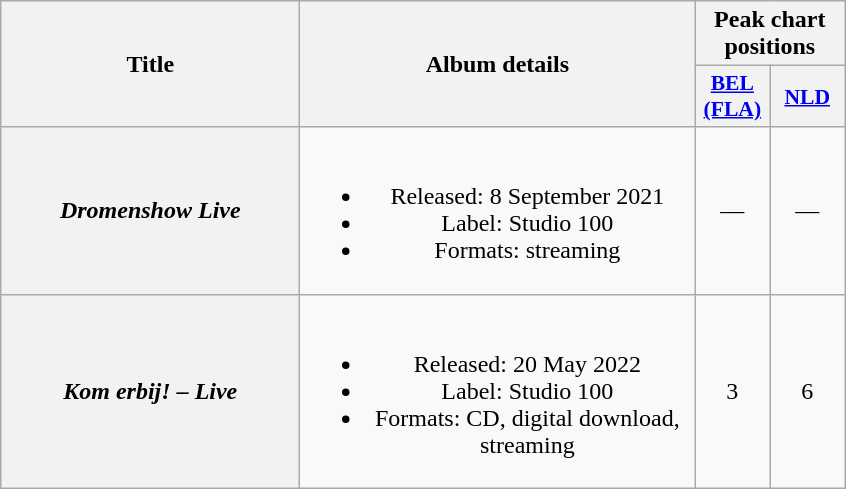<table class="wikitable plainrowheaders" style="text-align:center;" border="1">
<tr>
<th scope="col" rowspan="2" style="width:12em;">Title</th>
<th scope="col" rowspan="2" style="width:16em;">Album details</th>
<th scope="col" colspan="2">Peak chart positions</th>
</tr>
<tr>
<th scope="col" style="width:3em;font-size:90%;"><a href='#'>BEL<br>(FLA)</a><br></th>
<th scope="col" style="width:3em;font-size:90%;"><a href='#'>NLD</a><br></th>
</tr>
<tr>
<th scope="row"><em>Dromenshow Live</em></th>
<td><br><ul><li>Released: 8 September 2021</li><li>Label: Studio 100</li><li>Formats: streaming</li></ul></td>
<td>—</td>
<td>—</td>
</tr>
<tr>
<th scope="row"><em>Kom erbij! – Live</em></th>
<td><br><ul><li>Released: 20 May 2022</li><li>Label: Studio 100</li><li>Formats: CD, digital download, streaming</li></ul></td>
<td>3</td>
<td>6</td>
</tr>
</table>
